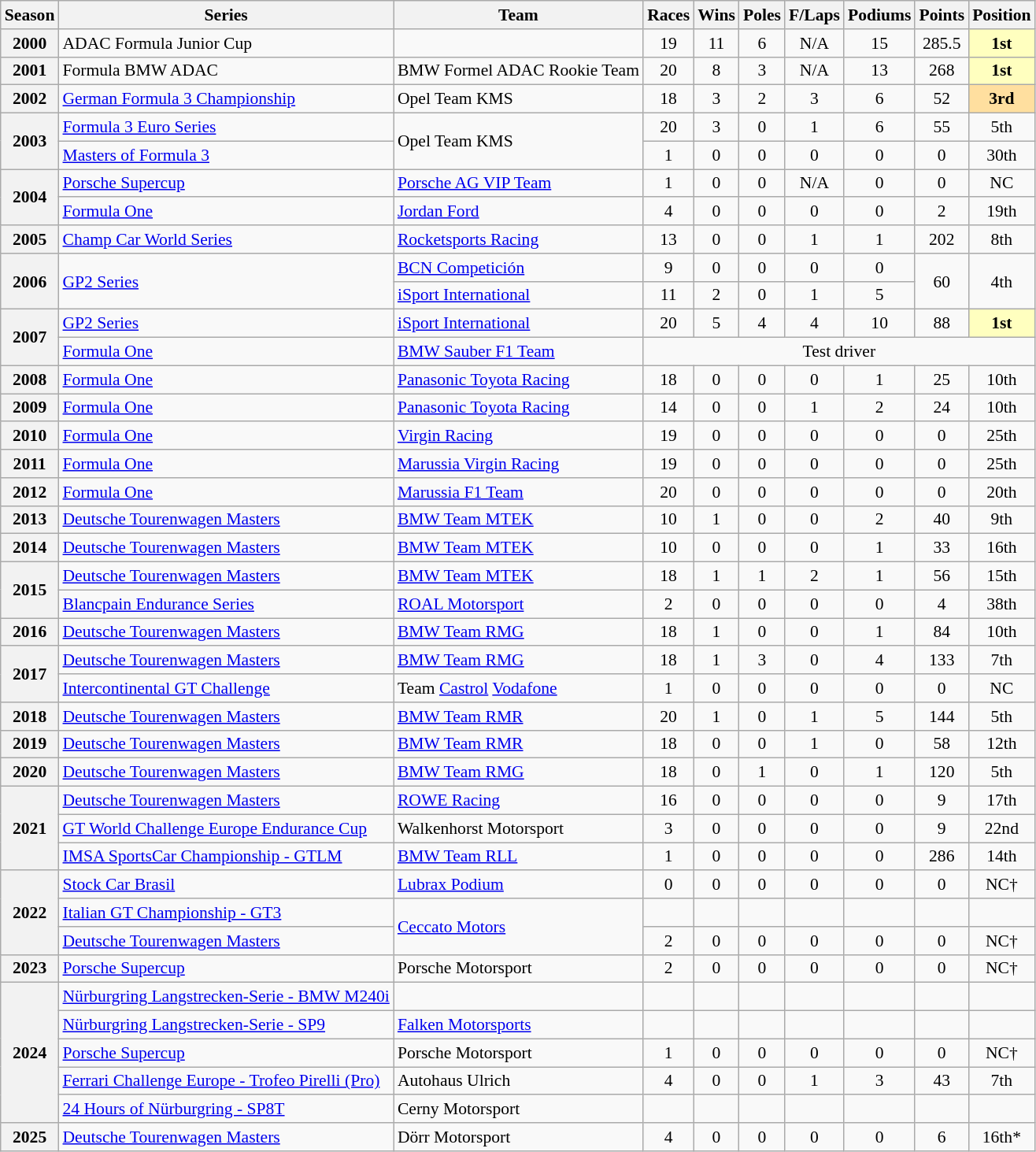<table class="wikitable" style="font-size: 90%; text-align:center">
<tr>
<th>Season</th>
<th>Series</th>
<th>Team</th>
<th>Races</th>
<th>Wins</th>
<th>Poles</th>
<th>F/Laps</th>
<th>Podiums</th>
<th>Points</th>
<th>Position</th>
</tr>
<tr>
<th>2000</th>
<td align=left>ADAC Formula Junior Cup</td>
<td align=left></td>
<td>19</td>
<td>11</td>
<td>6</td>
<td>N/A</td>
<td>15</td>
<td>285.5</td>
<td style="background:#FFFFBF;"><strong>1st</strong></td>
</tr>
<tr>
<th>2001</th>
<td align=left>Formula BMW ADAC</td>
<td align=left>BMW Formel ADAC Rookie Team</td>
<td>20</td>
<td>8</td>
<td>3</td>
<td>N/A</td>
<td>13</td>
<td>268</td>
<td style="background:#FFFFBF;"><strong>1st</strong></td>
</tr>
<tr>
<th>2002</th>
<td align=left><a href='#'>German Formula 3 Championship</a></td>
<td align=left>Opel Team KMS</td>
<td>18</td>
<td>3</td>
<td>2</td>
<td>3</td>
<td>6</td>
<td>52</td>
<td style="background:#FFDF9F;"><strong>3rd</strong></td>
</tr>
<tr>
<th rowspan=2>2003</th>
<td align=left><a href='#'>Formula 3 Euro Series</a></td>
<td rowspan=2 align=left>Opel Team KMS</td>
<td>20</td>
<td>3</td>
<td>0</td>
<td>1</td>
<td>6</td>
<td>55</td>
<td>5th</td>
</tr>
<tr>
<td align=left><a href='#'>Masters of Formula 3</a></td>
<td>1</td>
<td>0</td>
<td>0</td>
<td>0</td>
<td>0</td>
<td>0</td>
<td>30th</td>
</tr>
<tr>
<th rowspan=2>2004</th>
<td align=left><a href='#'>Porsche Supercup</a></td>
<td align=left><a href='#'>Porsche AG VIP Team</a></td>
<td>1</td>
<td>0</td>
<td>0</td>
<td>N/A</td>
<td>0</td>
<td>0</td>
<td>NC</td>
</tr>
<tr>
<td align=left><a href='#'>Formula One</a></td>
<td align=left><a href='#'>Jordan Ford</a></td>
<td>4</td>
<td>0</td>
<td>0</td>
<td>0</td>
<td>0</td>
<td>2</td>
<td>19th</td>
</tr>
<tr>
<th>2005</th>
<td align=left><a href='#'>Champ Car World Series</a></td>
<td align=left><a href='#'>Rocketsports Racing</a></td>
<td>13</td>
<td>0</td>
<td>0</td>
<td>1</td>
<td>1</td>
<td>202</td>
<td>8th</td>
</tr>
<tr>
<th rowspan=2>2006</th>
<td align=left rowspan=2><a href='#'>GP2 Series</a></td>
<td align=left><a href='#'>BCN Competición</a></td>
<td>9</td>
<td>0</td>
<td>0</td>
<td>0</td>
<td>0</td>
<td rowspan=2>60</td>
<td rowspan=2>4th</td>
</tr>
<tr>
<td align=left><a href='#'>iSport International</a></td>
<td>11</td>
<td>2</td>
<td>0</td>
<td>1</td>
<td>5</td>
</tr>
<tr>
<th rowspan="2">2007</th>
<td align=left><a href='#'>GP2 Series</a></td>
<td align=left><a href='#'>iSport International</a></td>
<td>20</td>
<td>5</td>
<td>4</td>
<td>4</td>
<td>10</td>
<td>88</td>
<td style="background:#FFFFBF;"><strong>1st</strong></td>
</tr>
<tr>
<td align=left><a href='#'>Formula One</a></td>
<td align=left><a href='#'>BMW Sauber F1 Team</a></td>
<td colspan="7">Test driver</td>
</tr>
<tr>
<th>2008</th>
<td align=left><a href='#'>Formula One</a></td>
<td align=left><a href='#'>Panasonic Toyota Racing</a></td>
<td>18</td>
<td>0</td>
<td>0</td>
<td>0</td>
<td>1</td>
<td>25</td>
<td>10th</td>
</tr>
<tr>
<th>2009</th>
<td align=left><a href='#'>Formula One</a></td>
<td align=left><a href='#'>Panasonic Toyota Racing</a></td>
<td>14</td>
<td>0</td>
<td>0</td>
<td>1</td>
<td>2</td>
<td>24</td>
<td>10th</td>
</tr>
<tr>
<th>2010</th>
<td align=left><a href='#'>Formula One</a></td>
<td align=left><a href='#'>Virgin Racing</a></td>
<td>19</td>
<td>0</td>
<td>0</td>
<td>0</td>
<td>0</td>
<td>0</td>
<td>25th</td>
</tr>
<tr>
<th>2011</th>
<td align=left><a href='#'>Formula One</a></td>
<td align=left><a href='#'>Marussia Virgin Racing</a></td>
<td>19</td>
<td>0</td>
<td>0</td>
<td>0</td>
<td>0</td>
<td>0</td>
<td>25th</td>
</tr>
<tr>
<th>2012</th>
<td align=left><a href='#'>Formula One</a></td>
<td align=left><a href='#'>Marussia F1 Team</a></td>
<td>20</td>
<td>0</td>
<td>0</td>
<td>0</td>
<td>0</td>
<td>0</td>
<td>20th</td>
</tr>
<tr>
<th>2013</th>
<td align=left><a href='#'>Deutsche Tourenwagen Masters</a></td>
<td align=left><a href='#'>BMW Team MTEK</a></td>
<td>10</td>
<td>1</td>
<td>0</td>
<td>0</td>
<td>2</td>
<td>40</td>
<td>9th</td>
</tr>
<tr>
<th>2014</th>
<td align=left><a href='#'>Deutsche Tourenwagen Masters</a></td>
<td align=left><a href='#'>BMW Team MTEK</a></td>
<td>10</td>
<td>0</td>
<td>0</td>
<td>0</td>
<td>1</td>
<td>33</td>
<td>16th</td>
</tr>
<tr>
<th rowspan=2>2015</th>
<td align=left><a href='#'>Deutsche Tourenwagen Masters</a></td>
<td align=left><a href='#'>BMW Team MTEK</a></td>
<td>18</td>
<td>1</td>
<td>1</td>
<td>2</td>
<td>1</td>
<td>56</td>
<td>15th</td>
</tr>
<tr>
<td align=left><a href='#'>Blancpain Endurance Series</a></td>
<td align=left><a href='#'>ROAL Motorsport</a></td>
<td>2</td>
<td>0</td>
<td>0</td>
<td>0</td>
<td>0</td>
<td>4</td>
<td>38th</td>
</tr>
<tr>
<th>2016</th>
<td align=left><a href='#'>Deutsche Tourenwagen Masters</a></td>
<td align=left><a href='#'>BMW Team RMG</a></td>
<td>18</td>
<td>1</td>
<td>0</td>
<td>0</td>
<td>1</td>
<td>84</td>
<td>10th</td>
</tr>
<tr>
<th rowspan=2>2017</th>
<td align=left><a href='#'>Deutsche Tourenwagen Masters</a></td>
<td align=left><a href='#'>BMW Team RMG</a></td>
<td>18</td>
<td>1</td>
<td>3</td>
<td>0</td>
<td>4</td>
<td>133</td>
<td>7th</td>
</tr>
<tr>
<td align=left><a href='#'>Intercontinental GT Challenge</a></td>
<td align=left>Team <a href='#'>Castrol</a> <a href='#'>Vodafone</a></td>
<td>1</td>
<td>0</td>
<td>0</td>
<td>0</td>
<td>0</td>
<td>0</td>
<td>NC</td>
</tr>
<tr>
<th>2018</th>
<td align=left><a href='#'>Deutsche Tourenwagen Masters</a></td>
<td align=left><a href='#'>BMW Team RMR</a></td>
<td>20</td>
<td>1</td>
<td>0</td>
<td>1</td>
<td>5</td>
<td>144</td>
<td>5th</td>
</tr>
<tr>
<th>2019</th>
<td align=left><a href='#'>Deutsche Tourenwagen Masters</a></td>
<td align=left><a href='#'>BMW Team RMR</a></td>
<td>18</td>
<td>0</td>
<td>0</td>
<td>1</td>
<td>0</td>
<td>58</td>
<td>12th</td>
</tr>
<tr>
<th>2020</th>
<td align=left><a href='#'>Deutsche Tourenwagen Masters</a></td>
<td align=left><a href='#'>BMW Team RMG</a></td>
<td>18</td>
<td>0</td>
<td>1</td>
<td>0</td>
<td>1</td>
<td>120</td>
<td>5th</td>
</tr>
<tr>
<th rowspan=3>2021</th>
<td align=left><a href='#'>Deutsche Tourenwagen Masters</a></td>
<td align=left><a href='#'>ROWE Racing</a></td>
<td>16</td>
<td>0</td>
<td>0</td>
<td>0</td>
<td>0</td>
<td>9</td>
<td>17th</td>
</tr>
<tr>
<td align=left><a href='#'>GT World Challenge Europe Endurance Cup</a></td>
<td align=left>Walkenhorst Motorsport</td>
<td>3</td>
<td>0</td>
<td>0</td>
<td>0</td>
<td>0</td>
<td>9</td>
<td>22nd</td>
</tr>
<tr>
<td align=left><a href='#'>IMSA SportsCar Championship - GTLM</a></td>
<td align=left><a href='#'>BMW Team RLL</a></td>
<td>1</td>
<td>0</td>
<td>0</td>
<td>0</td>
<td>0</td>
<td>286</td>
<td>14th</td>
</tr>
<tr>
<th rowspan="3">2022</th>
<td align=left><a href='#'>Stock Car Brasil</a></td>
<td align=left><a href='#'>Lubrax Podium</a></td>
<td>0</td>
<td>0</td>
<td>0</td>
<td>0</td>
<td>0</td>
<td>0</td>
<td>NC†</td>
</tr>
<tr>
<td align=left><a href='#'>Italian GT Championship - GT3</a></td>
<td rowspan="2" align=left><a href='#'>Ceccato Motors</a></td>
<td></td>
<td></td>
<td></td>
<td></td>
<td></td>
<td></td>
<td></td>
</tr>
<tr>
<td align=left><a href='#'>Deutsche Tourenwagen Masters</a></td>
<td>2</td>
<td>0</td>
<td>0</td>
<td>0</td>
<td>0</td>
<td>0</td>
<td>NC†</td>
</tr>
<tr>
<th>2023</th>
<td align=left><a href='#'>Porsche Supercup</a></td>
<td align=left>Porsche Motorsport</td>
<td>2</td>
<td>0</td>
<td>0</td>
<td>0</td>
<td>0</td>
<td>0</td>
<td>NC†</td>
</tr>
<tr>
<th rowspan="5">2024</th>
<td align=left><a href='#'>Nürburgring Langstrecken-Serie - BMW M240i</a></td>
<td></td>
<td></td>
<td></td>
<td></td>
<td></td>
<td></td>
<td></td>
<td></td>
</tr>
<tr>
<td align=left><a href='#'>Nürburgring Langstrecken-Serie - SP9</a></td>
<td align=left><a href='#'>Falken Motorsports</a></td>
<td></td>
<td></td>
<td></td>
<td></td>
<td></td>
<td></td>
<td></td>
</tr>
<tr>
<td align=left><a href='#'>Porsche Supercup</a></td>
<td align=left>Porsche Motorsport</td>
<td>1</td>
<td>0</td>
<td>0</td>
<td>0</td>
<td>0</td>
<td>0</td>
<td>NC†</td>
</tr>
<tr>
<td align="left"><a href='#'>Ferrari Challenge Europe - Trofeo Pirelli (Pro)</a></td>
<td align="left">Autohaus Ulrich</td>
<td>4</td>
<td>0</td>
<td>0</td>
<td>1</td>
<td>3</td>
<td>43</td>
<td>7th</td>
</tr>
<tr>
<td align=left><a href='#'>24 Hours of Nürburgring - SP8T</a></td>
<td align=left>Cerny Motorsport</td>
<td></td>
<td></td>
<td></td>
<td></td>
<td></td>
<td></td>
<td></td>
</tr>
<tr>
<th>2025</th>
<td align=left><a href='#'>Deutsche Tourenwagen Masters</a></td>
<td align=left>Dörr Motorsport</td>
<td>4</td>
<td>0</td>
<td>0</td>
<td>0</td>
<td>0</td>
<td>6</td>
<td>16th*</td>
</tr>
</table>
